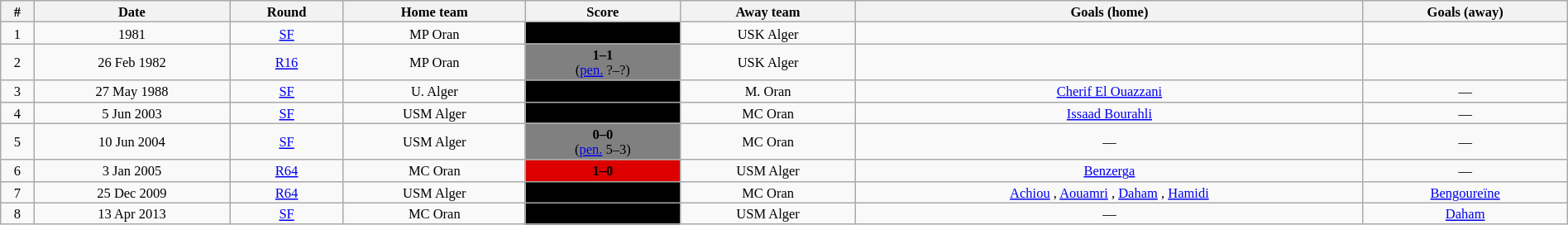<table class="wikitable" style="width:100%; margin:0 left; font-size: 11px; text-align:center">
<tr>
<th>#</th>
<th>Date</th>
<th>Round</th>
<th>Home team</th>
<th>Score</th>
<th>Away team</th>
<th>Goals (home)</th>
<th>Goals (away)</th>
</tr>
<tr>
<td>1</td>
<td>1981</td>
<td><a href='#'>SF</a></td>
<td>MP Oran</td>
<td style="background:#000;"><span><strong>1–2</strong></span></td>
<td>USK Alger</td>
<td></td>
<td></td>
</tr>
<tr>
<td>2</td>
<td>26 Feb 1982</td>
<td><a href='#'>R16</a></td>
<td>MP Oran</td>
<td style="background:gray;text-align:center;"><span><strong>1–1</strong><br>(<a href='#'>pen.</a> ?–?)</span></td>
<td>USK Alger</td>
<td></td>
<td></td>
</tr>
<tr>
<td>3</td>
<td>27 May 1988</td>
<td><a href='#'>SF</a></td>
<td>U. Alger</td>
<td style="background:#000;"><span><strong>1–0</strong></span></td>
<td>M. Oran</td>
<td><a href='#'>Cherif El Ouazzani</a> </td>
<td>—</td>
</tr>
<tr>
<td>4</td>
<td>5 Jun 2003</td>
<td><a href='#'>SF</a></td>
<td>USM Alger</td>
<td style="background:#000;"><span><strong>3–0</strong></span></td>
<td>MC Oran</td>
<td><a href='#'>Issaad Bourahli</a> </td>
<td>—</td>
</tr>
<tr>
<td>5</td>
<td>10 Jun 2004</td>
<td><a href='#'>SF</a></td>
<td>USM Alger</td>
<td style="background:gray;text-align:center;"><span><strong>0–0</strong><br>(<a href='#'>pen.</a> 5–3)</span></td>
<td>MC Oran</td>
<td>—</td>
<td>—</td>
</tr>
<tr>
<td>6</td>
<td>3 Jan 2005</td>
<td><a href='#'>R64</a></td>
<td>MC Oran</td>
<td style="background:#d00;"><span><strong>1–0</strong></span></td>
<td>USM Alger</td>
<td><a href='#'>Benzerga</a> </td>
<td>—</td>
</tr>
<tr>
<td>7</td>
<td>25 Dec 2009</td>
<td><a href='#'>R64</a></td>
<td>USM Alger</td>
<td style="background:#000;"><span><strong>4–1</strong></span></td>
<td>MC Oran</td>
<td><a href='#'>Achiou</a> , <a href='#'>Aouamri</a> , <a href='#'>Daham</a> , <a href='#'>Hamidi</a> </td>
<td><a href='#'>Bengoureïne</a> </td>
</tr>
<tr>
<td>8</td>
<td>13 Apr 2013</td>
<td><a href='#'>SF</a></td>
<td>MC Oran</td>
<td style="background:#000;"><span><strong>0–1</strong></span></td>
<td>USM Alger</td>
<td>—</td>
<td><a href='#'>Daham</a> </td>
</tr>
</table>
